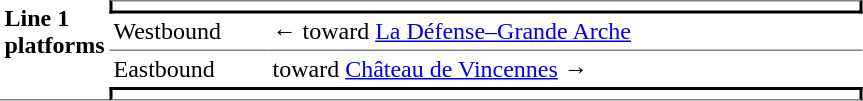<table border=0 cellspacing=0 cellpadding=3>
<tr>
<td style="border-bottom:solid 1px gray;" width=50 rowspan=10 valign=top><strong>Line 1 platforms</strong></td>
<td style="border-top:solid 1px gray;border-right:solid 2px black;border-left:solid 2px black;border-bottom:solid 2px black;text-align:center;" colspan=2></td>
</tr>
<tr>
<td style="border-bottom:solid 1px gray;" width=100>Westbound</td>
<td style="border-bottom:solid 1px gray;" width=390>←   toward <a href='#'>La Défense–Grande Arche</a> </td>
</tr>
<tr>
<td>Eastbound</td>
<td>   toward <a href='#'>Château de Vincennes</a>  →</td>
</tr>
<tr>
<td style="border-top:solid 2px black;border-right:solid 2px black;border-left:solid 2px black;border-bottom:solid 1px gray;text-align:center;" colspan=2></td>
</tr>
</table>
